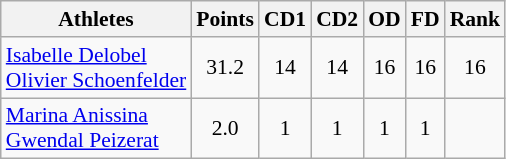<table class="wikitable" border="1" style="font-size:90%">
<tr>
<th>Athletes</th>
<th>Points</th>
<th>CD1</th>
<th>CD2</th>
<th>OD</th>
<th>FD</th>
<th>Rank</th>
</tr>
<tr align=center>
<td align=left><a href='#'>Isabelle Delobel</a><br><a href='#'>Olivier Schoenfelder</a></td>
<td>31.2</td>
<td>14</td>
<td>14</td>
<td>16</td>
<td>16</td>
<td>16</td>
</tr>
<tr align=center>
<td align=left><a href='#'>Marina Anissina</a><br><a href='#'>Gwendal Peizerat</a></td>
<td>2.0</td>
<td>1</td>
<td>1</td>
<td>1</td>
<td>1</td>
<td></td>
</tr>
</table>
